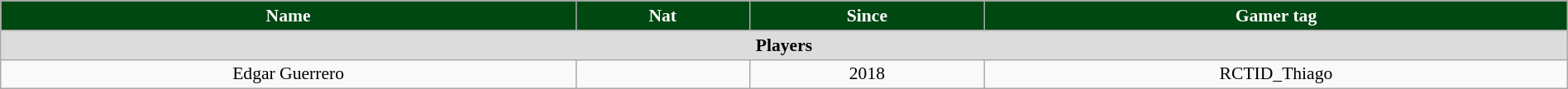<table class="wikitable" style="text-align:center; font-size:90%; width:100%;">
<tr>
<th style="background:#004812; color:white; text-align:center;">Name</th>
<th style="background:#004812; color:white; text-align:center;">Nat</th>
<th style="background:#004812; color:white; text-align:center;">Since</th>
<th style="background:#004812; color:white; text-align:center;">Gamer tag</th>
</tr>
<tr>
<th colspan="9" style="background:#dcdcdc; text-align:center;">Players</th>
</tr>
<tr>
<td>Edgar Guerrero</td>
<td></td>
<td>2018</td>
<td style="text-align:center;">RCTID_Thiago</td>
</tr>
</table>
